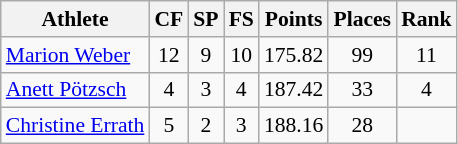<table class="wikitable" border="1" style="font-size:90%">
<tr>
<th>Athlete</th>
<th>CF</th>
<th>SP</th>
<th>FS</th>
<th>Points</th>
<th>Places</th>
<th>Rank</th>
</tr>
<tr align=center>
<td align=left><a href='#'>Marion Weber</a></td>
<td>12</td>
<td>9</td>
<td>10</td>
<td>175.82</td>
<td>99</td>
<td>11</td>
</tr>
<tr align=center>
<td align=left><a href='#'>Anett Pötzsch</a></td>
<td>4</td>
<td>3</td>
<td>4</td>
<td>187.42</td>
<td>33</td>
<td>4</td>
</tr>
<tr align=center>
<td align=left><a href='#'>Christine Errath</a></td>
<td>5</td>
<td>2</td>
<td>3</td>
<td>188.16</td>
<td>28</td>
<td></td>
</tr>
</table>
